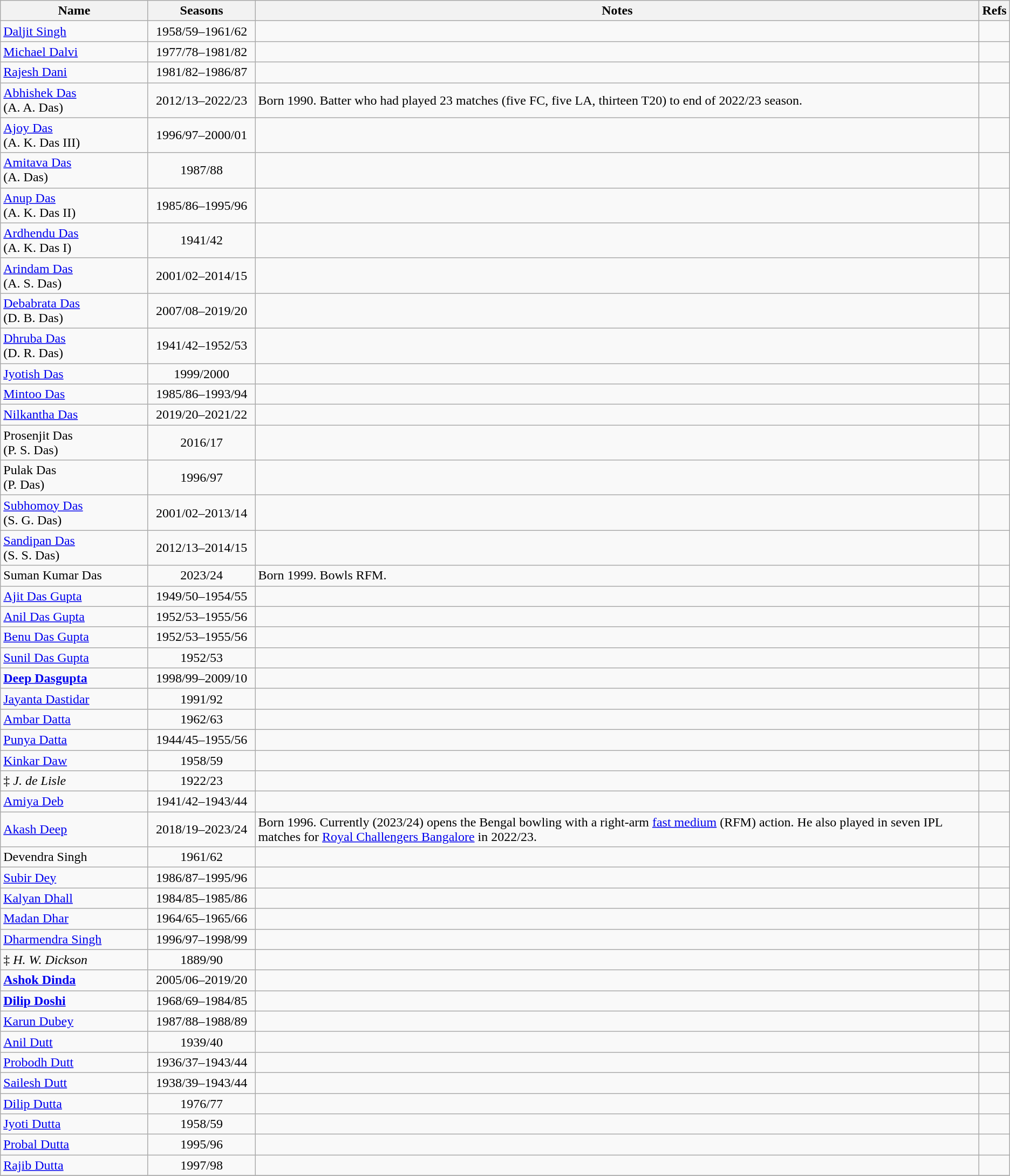<table class="wikitable">
<tr>
<th style="width:175px">Name</th>
<th style="width:125px">Seasons</th>
<th>Notes</th>
<th>Refs</th>
</tr>
<tr>
<td><a href='#'>Daljit Singh</a></td>
<td align="center">1958/59–1961/62</td>
<td></td>
<td></td>
</tr>
<tr>
<td><a href='#'>Michael Dalvi</a></td>
<td align="center">1977/78–1981/82</td>
<td></td>
<td></td>
</tr>
<tr>
<td><a href='#'>Rajesh Dani</a></td>
<td align="center">1981/82–1986/87</td>
<td></td>
<td></td>
</tr>
<tr>
<td><a href='#'>Abhishek Das</a><br>(A. A. Das)</td>
<td align="center">2012/13–2022/23</td>
<td>Born 1990. Batter who had played 23 matches (five FC, five LA, thirteen T20) to end of 2022/23 season.</td>
<td></td>
</tr>
<tr>
<td><a href='#'>Ajoy Das</a><br>(A. K. Das III)</td>
<td align="center">1996/97–2000/01</td>
<td></td>
<td></td>
</tr>
<tr>
<td><a href='#'>Amitava Das</a><br>(A. Das)</td>
<td align="center">1987/88</td>
<td></td>
<td></td>
</tr>
<tr>
<td><a href='#'>Anup Das</a><br>(A. K. Das II)</td>
<td align="center">1985/86–1995/96</td>
<td></td>
<td></td>
</tr>
<tr>
<td><a href='#'>Ardhendu Das</a><br>(A. K. Das I)</td>
<td align="center">1941/42</td>
<td></td>
<td></td>
</tr>
<tr>
<td><a href='#'>Arindam Das</a><br>(A. S. Das)</td>
<td align="center">2001/02–2014/15</td>
<td></td>
<td></td>
</tr>
<tr>
<td><a href='#'>Debabrata Das</a><br>(D. B. Das)</td>
<td align="center">2007/08–2019/20</td>
<td></td>
<td></td>
</tr>
<tr>
<td><a href='#'>Dhruba Das</a><br>(D. R. Das)</td>
<td align="center">1941/42–1952/53</td>
<td></td>
<td></td>
</tr>
<tr>
<td><a href='#'>Jyotish Das</a></td>
<td align="center">1999/2000</td>
<td></td>
<td></td>
</tr>
<tr>
<td><a href='#'>Mintoo Das</a></td>
<td align="center">1985/86–1993/94</td>
<td></td>
<td></td>
</tr>
<tr>
<td><a href='#'>Nilkantha Das</a></td>
<td align="center">2019/20–2021/22</td>
<td></td>
<td></td>
</tr>
<tr>
<td>Prosenjit Das<br>(P. S. Das)</td>
<td align="center">2016/17</td>
<td></td>
<td></td>
</tr>
<tr>
<td>Pulak Das<br>(P. Das)</td>
<td align="center">1996/97</td>
<td></td>
<td></td>
</tr>
<tr>
<td><a href='#'>Subhomoy Das</a><br>(S. G. Das)</td>
<td align="center">2001/02–2013/14</td>
<td></td>
<td></td>
</tr>
<tr>
<td><a href='#'>Sandipan Das</a><br>(S. S. Das)</td>
<td align="center">2012/13–2014/15</td>
<td></td>
<td></td>
</tr>
<tr>
<td>Suman Kumar Das</td>
<td align="center">2023/24</td>
<td>Born 1999. Bowls RFM.</td>
<td></td>
</tr>
<tr>
<td><a href='#'>Ajit Das Gupta</a></td>
<td align="center">1949/50–1954/55</td>
<td></td>
<td></td>
</tr>
<tr>
<td><a href='#'>Anil Das Gupta</a></td>
<td align="center">1952/53–1955/56</td>
<td></td>
<td></td>
</tr>
<tr>
<td><a href='#'>Benu Das Gupta</a></td>
<td align="center">1952/53–1955/56</td>
<td></td>
<td></td>
</tr>
<tr>
<td><a href='#'>Sunil Das Gupta</a></td>
<td align="center">1952/53</td>
<td></td>
<td></td>
</tr>
<tr>
<td><strong><a href='#'>Deep Dasgupta</a></strong></td>
<td align="center">1998/99–2009/10</td>
<td></td>
<td></td>
</tr>
<tr>
<td><a href='#'>Jayanta Dastidar</a></td>
<td align="center">1991/92</td>
<td></td>
<td></td>
</tr>
<tr>
<td><a href='#'>Ambar Datta</a></td>
<td align="center">1962/63</td>
<td></td>
<td></td>
</tr>
<tr>
<td><a href='#'>Punya Datta</a></td>
<td align="center">1944/45–1955/56</td>
<td></td>
<td></td>
</tr>
<tr>
<td><a href='#'>Kinkar Daw</a></td>
<td align="center">1958/59</td>
<td></td>
<td></td>
</tr>
<tr>
<td>‡ <em>J. de Lisle</em></td>
<td align="center">1922/23</td>
<td></td>
<td></td>
</tr>
<tr>
<td><a href='#'>Amiya Deb</a></td>
<td align="center">1941/42–1943/44</td>
<td></td>
<td></td>
</tr>
<tr>
<td><a href='#'>Akash Deep</a></td>
<td align="center">2018/19–2023/24</td>
<td>Born 1996. Currently (2023/24) opens the Bengal bowling with a right-arm <a href='#'>fast medium</a> (RFM) action. He also played in seven IPL matches for <a href='#'>Royal Challengers Bangalore</a> in 2022/23.</td>
<td></td>
</tr>
<tr>
<td>Devendra Singh</td>
<td align="center">1961/62</td>
<td></td>
<td></td>
</tr>
<tr>
<td><a href='#'>Subir Dey</a></td>
<td align="center">1986/87–1995/96</td>
<td></td>
<td></td>
</tr>
<tr>
<td><a href='#'>Kalyan Dhall</a></td>
<td align="center">1984/85–1985/86</td>
<td></td>
<td></td>
</tr>
<tr>
<td><a href='#'>Madan Dhar</a></td>
<td align="center">1964/65–1965/66</td>
<td></td>
<td></td>
</tr>
<tr>
<td><a href='#'>Dharmendra Singh</a></td>
<td align="center">1996/97–1998/99</td>
<td></td>
<td></td>
</tr>
<tr>
<td>‡ <em>H. W. Dickson</em></td>
<td align="center">1889/90</td>
<td></td>
<td></td>
</tr>
<tr>
<td><strong><a href='#'>Ashok Dinda</a></strong></td>
<td align="center">2005/06–2019/20</td>
<td></td>
<td></td>
</tr>
<tr>
<td><strong><a href='#'>Dilip Doshi</a></strong></td>
<td align="center">1968/69–1984/85</td>
<td></td>
<td></td>
</tr>
<tr>
<td><a href='#'>Karun Dubey</a></td>
<td align="center">1987/88–1988/89</td>
<td></td>
<td></td>
</tr>
<tr>
<td><a href='#'>Anil Dutt</a></td>
<td align="center">1939/40</td>
<td></td>
<td></td>
</tr>
<tr>
<td><a href='#'>Probodh Dutt</a></td>
<td align="center">1936/37–1943/44</td>
<td></td>
<td></td>
</tr>
<tr>
<td><a href='#'>Sailesh Dutt</a></td>
<td align="center">1938/39–1943/44</td>
<td></td>
<td></td>
</tr>
<tr>
<td><a href='#'>Dilip Dutta</a></td>
<td align="center">1976/77</td>
<td></td>
<td></td>
</tr>
<tr>
<td><a href='#'>Jyoti Dutta</a></td>
<td align="center">1958/59</td>
<td></td>
<td></td>
</tr>
<tr>
<td><a href='#'>Probal Dutta</a></td>
<td align="center">1995/96</td>
<td></td>
<td></td>
</tr>
<tr>
<td><a href='#'>Rajib Dutta</a></td>
<td align="center">1997/98</td>
<td></td>
<td></td>
</tr>
<tr>
</tr>
</table>
